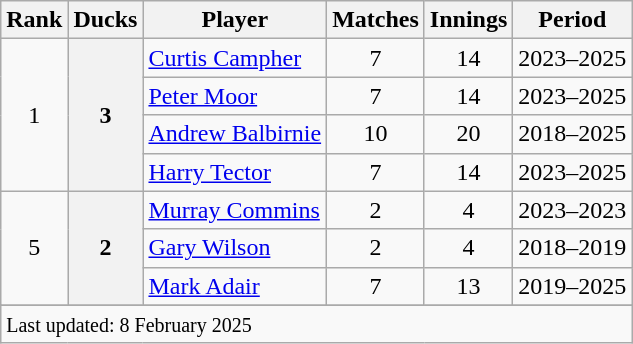<table class="wikitable plainrowheaders sortable">
<tr>
<th scope=col>Rank</th>
<th scope=col>Ducks</th>
<th scope=col>Player</th>
<th scope=col>Matches</th>
<th scope=col>Innings</th>
<th scope=col>Period</th>
</tr>
<tr>
<td rowspan="4" align="center">1</td>
<th rowspan="4">3</th>
<td><a href='#'>Curtis Campher</a></td>
<td align=center>7</td>
<td align=center>14</td>
<td>2023–2025</td>
</tr>
<tr>
<td><a href='#'>Peter Moor</a></td>
<td align=center>7</td>
<td align=center>14</td>
<td>2023–2025</td>
</tr>
<tr>
<td><a href='#'>Andrew Balbirnie</a></td>
<td align=center>10</td>
<td align=center>20</td>
<td>2018–2025</td>
</tr>
<tr>
<td><a href='#'>Harry Tector</a></td>
<td align="center">7</td>
<td align="center">14</td>
<td>2023–2025</td>
</tr>
<tr>
<td rowspan="3" align="center">5</td>
<th rowspan="3">2</th>
<td><a href='#'>Murray Commins</a></td>
<td align="center">2</td>
<td align="center">4</td>
<td>2023–2023</td>
</tr>
<tr>
<td><a href='#'>Gary Wilson</a></td>
<td align=center>2</td>
<td align=center>4</td>
<td>2018–2019</td>
</tr>
<tr>
<td><a href='#'>Mark Adair</a></td>
<td align=center>7</td>
<td align=center>13</td>
<td>2019–2025</td>
</tr>
<tr>
</tr>
<tr class=sortbottom>
<td colspan=6><small>Last updated: 8 February 2025</small></td>
</tr>
</table>
